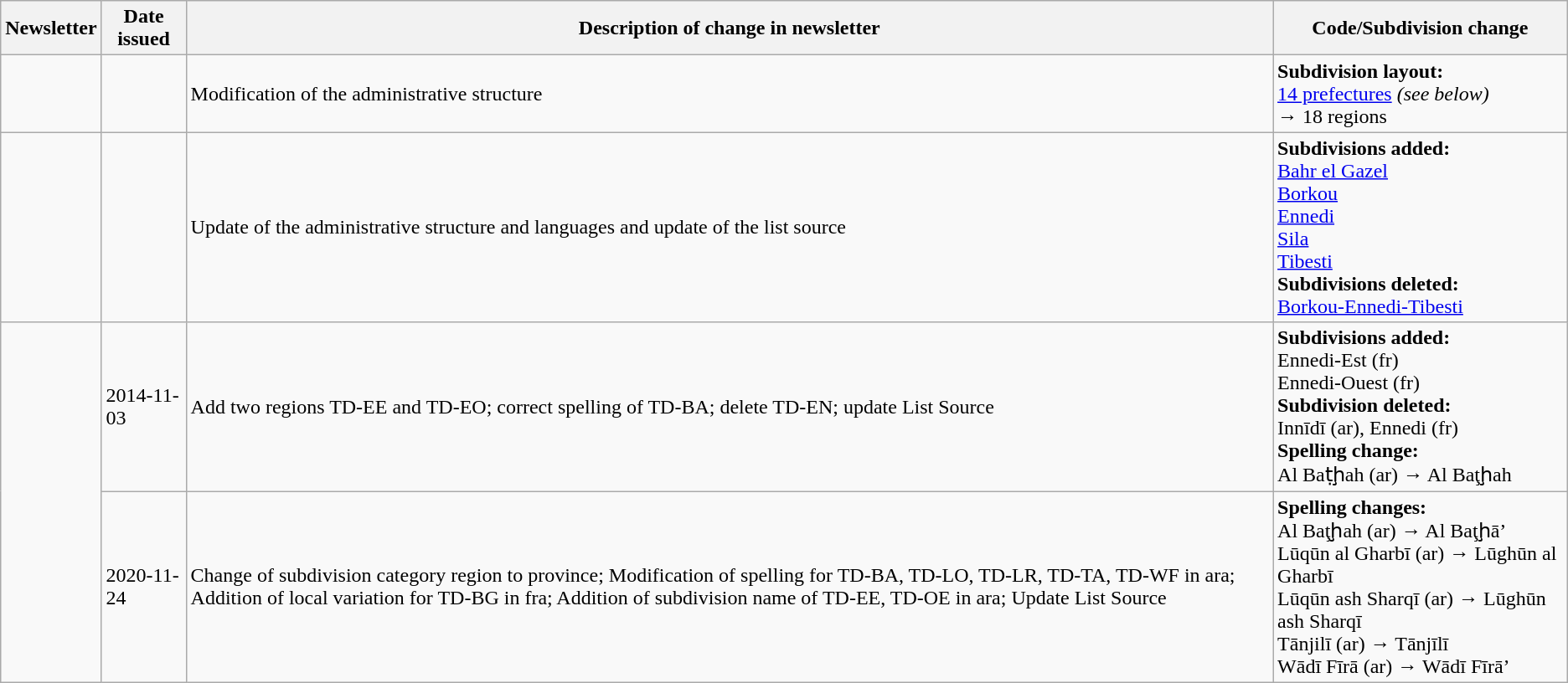<table class="wikitable">
<tr>
<th>Newsletter</th>
<th>Date issued</th>
<th>Description of change in newsletter</th>
<th>Code/Subdivision change</th>
</tr>
<tr>
<td id="I-8"></td>
<td></td>
<td>Modification of the administrative structure</td>
<td style=white-space:nowrap><strong>Subdivision layout:</strong><br> <a href='#'>14 prefectures</a> <em>(see below)</em><br> → 18 regions</td>
</tr>
<tr>
<td id="II-2"></td>
<td></td>
<td>Update of the administrative structure and languages and update of the list source</td>
<td style=white-space:nowrap><strong>Subdivisions added:</strong><br>  <a href='#'>Bahr el Gazel</a><br>  <a href='#'>Borkou</a><br>  <a href='#'>Ennedi</a><br>  <a href='#'>Sila</a><br>  <a href='#'>Tibesti</a><br> <strong>Subdivisions deleted:</strong><br>  <a href='#'>Borkou-Ennedi-Tibesti</a></td>
</tr>
<tr>
<td rowspan="2"></td>
<td>2014-11-03</td>
<td>Add two regions TD-EE and TD-EO; correct spelling of TD-BA; delete TD-EN; update List Source</td>
<td><strong>Subdivisions added:</strong><br> Ennedi-Est (fr)<br> Ennedi-Ouest (fr)<br><strong>Subdivision deleted:</strong><br> Innīdī (ar), Ennedi (fr)<br><strong>Spelling change:</strong><br> Al Baṭḩah (ar) → Al Baţḩah</td>
</tr>
<tr>
<td>2020-11-24</td>
<td>Change of subdivision category region to province; Modification of spelling for TD-BA, TD-LO, TD-LR, TD-TA, TD-WF in ara; Addition of local variation for TD-BG in fra; Addition of subdivision name of TD-EE, TD-OE in ara; Update List Source</td>
<td><strong>Spelling changes:</strong><br> Al Baţḩah (ar) → Al Baţḩā’<br> Lūqūn al Gharbī (ar) → Lūghūn al Gharbī<br> Lūqūn ash Sharqī (ar) → Lūghūn ash Sharqī<br> Tānjilī (ar) → Tānjīlī<br> Wādī Fīrā (ar) → Wādī Fīrā’</td>
</tr>
</table>
